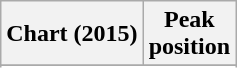<table class="wikitable sortable plainrowheaders" style="text-align:center">
<tr>
<th scope="col">Chart (2015)</th>
<th scope="col">Peak<br> position</th>
</tr>
<tr>
</tr>
<tr>
</tr>
<tr>
</tr>
</table>
